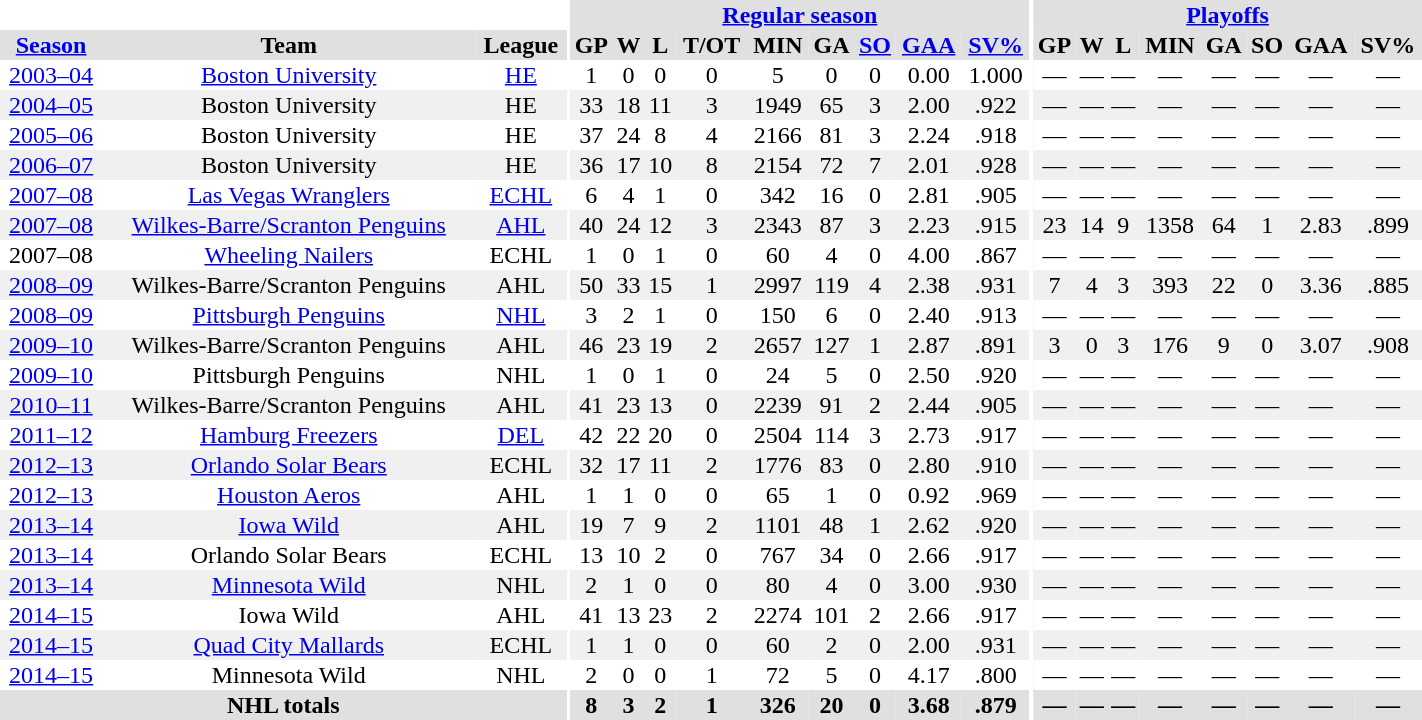<table border="0" cellpadding="1" cellspacing="0" style="text-align:center; width:75%">
<tr ALIGN="center" bgcolor="#e0e0e0">
<th align="center" colspan="3" bgcolor="#ffffff"></th>
<th align="center" rowspan="99" bgcolor="#ffffff"></th>
<th align="center" colspan="9" bgcolor="#e0e0e0"><a href='#'>Regular season</a></th>
<th align="center" rowspan="99" bgcolor="#ffffff"></th>
<th align="center" colspan="8" bgcolor="#e0e0e0"><a href='#'>Playoffs</a></th>
</tr>
<tr ALIGN="center" bgcolor="#e0e0e0">
<th><a href='#'>Season</a></th>
<th>Team</th>
<th>League</th>
<th>GP</th>
<th>W</th>
<th>L</th>
<th>T/OT</th>
<th>MIN</th>
<th>GA</th>
<th><a href='#'>SO</a></th>
<th><a href='#'>GAA</a></th>
<th><a href='#'>SV%</a></th>
<th>GP</th>
<th>W</th>
<th>L</th>
<th>MIN</th>
<th>GA</th>
<th>SO</th>
<th>GAA</th>
<th>SV%</th>
</tr>
<tr ALIGN="center">
<td><a href='#'>2003–04</a></td>
<td><a href='#'>Boston University</a></td>
<td><a href='#'>HE</a></td>
<td>1</td>
<td>0</td>
<td>0</td>
<td>0</td>
<td>5</td>
<td>0</td>
<td>0</td>
<td>0.00</td>
<td>1.000</td>
<td>—</td>
<td>—</td>
<td>—</td>
<td>—</td>
<td>—</td>
<td>—</td>
<td>—</td>
<td>—</td>
</tr>
<tr ALIGN="center" bgcolor="#f0f0f0">
<td><a href='#'>2004–05</a></td>
<td>Boston University</td>
<td>HE</td>
<td>33</td>
<td>18</td>
<td>11</td>
<td>3</td>
<td>1949</td>
<td>65</td>
<td>3</td>
<td>2.00</td>
<td>.922</td>
<td>—</td>
<td>—</td>
<td>—</td>
<td>—</td>
<td>—</td>
<td>—</td>
<td>—</td>
<td>—</td>
</tr>
<tr ALIGN="center">
<td><a href='#'>2005–06</a></td>
<td>Boston University</td>
<td>HE</td>
<td>37</td>
<td>24</td>
<td>8</td>
<td>4</td>
<td>2166</td>
<td>81</td>
<td>3</td>
<td>2.24</td>
<td>.918</td>
<td>—</td>
<td>—</td>
<td>—</td>
<td>—</td>
<td>—</td>
<td>—</td>
<td>—</td>
<td>—</td>
</tr>
<tr ALIGN="center" bgcolor="#f0f0f0">
<td><a href='#'>2006–07</a></td>
<td>Boston University</td>
<td>HE</td>
<td>36</td>
<td>17</td>
<td>10</td>
<td>8</td>
<td>2154</td>
<td>72</td>
<td>7</td>
<td>2.01</td>
<td>.928</td>
<td>—</td>
<td>—</td>
<td>—</td>
<td>—</td>
<td>—</td>
<td>—</td>
<td>—</td>
<td>—</td>
</tr>
<tr ALIGN="center">
<td><a href='#'>2007–08</a></td>
<td><a href='#'>Las Vegas Wranglers</a></td>
<td><a href='#'>ECHL</a></td>
<td>6</td>
<td>4</td>
<td>1</td>
<td>0</td>
<td>342</td>
<td>16</td>
<td>0</td>
<td>2.81</td>
<td>.905</td>
<td>—</td>
<td>—</td>
<td>—</td>
<td>—</td>
<td>—</td>
<td>—</td>
<td>—</td>
<td>—</td>
</tr>
<tr ALIGN="center" bgcolor="#f0f0f0">
<td><a href='#'>2007–08</a></td>
<td><a href='#'>Wilkes-Barre/Scranton Penguins</a></td>
<td><a href='#'>AHL</a></td>
<td>40</td>
<td>24</td>
<td>12</td>
<td>3</td>
<td>2343</td>
<td>87</td>
<td>3</td>
<td>2.23</td>
<td>.915</td>
<td>23</td>
<td>14</td>
<td>9</td>
<td>1358</td>
<td>64</td>
<td>1</td>
<td>2.83</td>
<td>.899</td>
</tr>
<tr ALIGN="center">
<td>2007–08</td>
<td><a href='#'>Wheeling Nailers</a></td>
<td>ECHL</td>
<td>1</td>
<td>0</td>
<td>1</td>
<td>0</td>
<td>60</td>
<td>4</td>
<td>0</td>
<td>4.00</td>
<td>.867</td>
<td>—</td>
<td>—</td>
<td>—</td>
<td>—</td>
<td>—</td>
<td>—</td>
<td>—</td>
<td>—</td>
</tr>
<tr align=center bgcolor="#f0f0f0">
<td><a href='#'>2008–09</a></td>
<td>Wilkes-Barre/Scranton Penguins</td>
<td>AHL</td>
<td>50</td>
<td>33</td>
<td>15</td>
<td>1</td>
<td>2997</td>
<td>119</td>
<td>4</td>
<td>2.38</td>
<td>.931</td>
<td>7</td>
<td>4</td>
<td>3</td>
<td>393</td>
<td>22</td>
<td>0</td>
<td>3.36</td>
<td>.885</td>
</tr>
<tr align=center>
<td><a href='#'>2008–09</a></td>
<td><a href='#'>Pittsburgh Penguins</a></td>
<td><a href='#'>NHL</a></td>
<td>3</td>
<td>2</td>
<td>1</td>
<td>0</td>
<td>150</td>
<td>6</td>
<td>0</td>
<td>2.40</td>
<td>.913</td>
<td>—</td>
<td>—</td>
<td>—</td>
<td>—</td>
<td>—</td>
<td>—</td>
<td>—</td>
<td>—</td>
</tr>
<tr align=center bgcolor="#f0f0f0">
<td><a href='#'>2009–10</a></td>
<td>Wilkes-Barre/Scranton Penguins</td>
<td>AHL</td>
<td>46</td>
<td>23</td>
<td>19</td>
<td>2</td>
<td>2657</td>
<td>127</td>
<td>1</td>
<td>2.87</td>
<td>.891</td>
<td>3</td>
<td>0</td>
<td>3</td>
<td>176</td>
<td>9</td>
<td>0</td>
<td>3.07</td>
<td>.908</td>
</tr>
<tr align=center>
<td><a href='#'>2009–10</a></td>
<td>Pittsburgh Penguins</td>
<td>NHL</td>
<td>1</td>
<td>0</td>
<td>1</td>
<td>0</td>
<td>24</td>
<td>5</td>
<td>0</td>
<td>2.50</td>
<td>.920</td>
<td>—</td>
<td>—</td>
<td>—</td>
<td>—</td>
<td>—</td>
<td>—</td>
<td>—</td>
<td>—</td>
</tr>
<tr align=center bgcolor="#f0f0f0">
<td><a href='#'>2010–11</a></td>
<td>Wilkes-Barre/Scranton Penguins</td>
<td>AHL</td>
<td>41</td>
<td>23</td>
<td>13</td>
<td>0</td>
<td>2239</td>
<td>91</td>
<td>2</td>
<td>2.44</td>
<td>.905</td>
<td>—</td>
<td>—</td>
<td>—</td>
<td>—</td>
<td>—</td>
<td>—</td>
<td>—</td>
<td>—</td>
</tr>
<tr align=center>
<td><a href='#'>2011–12</a></td>
<td><a href='#'>Hamburg Freezers</a></td>
<td><a href='#'>DEL</a></td>
<td>42</td>
<td>22</td>
<td>20</td>
<td>0</td>
<td>2504</td>
<td>114</td>
<td>3</td>
<td>2.73</td>
<td>.917</td>
<td>—</td>
<td>—</td>
<td>—</td>
<td>—</td>
<td>—</td>
<td>—</td>
<td>—</td>
<td>—</td>
</tr>
<tr align=center bgcolor="#f0f0f0">
<td><a href='#'>2012–13</a></td>
<td><a href='#'>Orlando Solar Bears</a></td>
<td>ECHL</td>
<td>32</td>
<td>17</td>
<td>11</td>
<td>2</td>
<td>1776</td>
<td>83</td>
<td>0</td>
<td>2.80</td>
<td>.910</td>
<td>—</td>
<td>—</td>
<td>—</td>
<td>—</td>
<td>—</td>
<td>—</td>
<td>—</td>
<td>—</td>
</tr>
<tr align=center>
<td><a href='#'>2012–13</a></td>
<td><a href='#'>Houston Aeros</a></td>
<td>AHL</td>
<td>1</td>
<td>1</td>
<td>0</td>
<td>0</td>
<td>65</td>
<td>1</td>
<td>0</td>
<td>0.92</td>
<td>.969</td>
<td>—</td>
<td>—</td>
<td>—</td>
<td>—</td>
<td>—</td>
<td>—</td>
<td>—</td>
<td>—</td>
</tr>
<tr align=center bgcolor="#f0f0f0">
<td><a href='#'>2013–14</a></td>
<td><a href='#'>Iowa Wild</a></td>
<td>AHL</td>
<td>19</td>
<td>7</td>
<td>9</td>
<td>2</td>
<td>1101</td>
<td>48</td>
<td>1</td>
<td>2.62</td>
<td>.920</td>
<td>—</td>
<td>—</td>
<td>—</td>
<td>—</td>
<td>—</td>
<td>—</td>
<td>—</td>
<td>—</td>
</tr>
<tr align=center>
<td><a href='#'>2013–14</a></td>
<td>Orlando Solar Bears</td>
<td>ECHL</td>
<td>13</td>
<td>10</td>
<td>2</td>
<td>0</td>
<td>767</td>
<td>34</td>
<td>0</td>
<td>2.66</td>
<td>.917</td>
<td>—</td>
<td>—</td>
<td>—</td>
<td>—</td>
<td>—</td>
<td>—</td>
<td>—</td>
<td>—</td>
</tr>
<tr align=center bgcolor="#f0f0f0">
<td><a href='#'>2013–14</a></td>
<td><a href='#'>Minnesota Wild</a></td>
<td>NHL</td>
<td>2</td>
<td>1</td>
<td>0</td>
<td>0</td>
<td>80</td>
<td>4</td>
<td>0</td>
<td>3.00</td>
<td>.930</td>
<td>—</td>
<td>—</td>
<td>—</td>
<td>—</td>
<td>—</td>
<td>—</td>
<td>—</td>
<td>—</td>
</tr>
<tr align=center>
<td><a href='#'>2014–15</a></td>
<td>Iowa Wild</td>
<td>AHL</td>
<td>41</td>
<td>13</td>
<td>23</td>
<td>2</td>
<td>2274</td>
<td>101</td>
<td>2</td>
<td>2.66</td>
<td>.917</td>
<td>—</td>
<td>—</td>
<td>—</td>
<td>—</td>
<td>—</td>
<td>—</td>
<td>—</td>
<td>—</td>
</tr>
<tr align=center bgcolor="#f0f0f0">
<td><a href='#'>2014–15</a></td>
<td><a href='#'>Quad City Mallards</a></td>
<td>ECHL</td>
<td>1</td>
<td>1</td>
<td>0</td>
<td>0</td>
<td>60</td>
<td>2</td>
<td>0</td>
<td>2.00</td>
<td>.931</td>
<td>—</td>
<td>—</td>
<td>—</td>
<td>—</td>
<td>—</td>
<td>—</td>
<td>—</td>
<td>—</td>
</tr>
<tr align=center>
<td><a href='#'>2014–15</a></td>
<td>Minnesota Wild</td>
<td>NHL</td>
<td>2</td>
<td>0</td>
<td>0</td>
<td>1</td>
<td>72</td>
<td>5</td>
<td>0</td>
<td>4.17</td>
<td>.800</td>
<td>—</td>
<td>—</td>
<td>—</td>
<td>—</td>
<td>—</td>
<td>—</td>
<td>—</td>
<td>—</td>
</tr>
<tr ALIGN="center" bgcolor="#e0e0e0">
<th colspan="3" align="center">NHL totals</th>
<th>8</th>
<th>3</th>
<th>2</th>
<th>1</th>
<th>326</th>
<th>20</th>
<th>0</th>
<th>3.68</th>
<th>.879</th>
<th>—</th>
<th>—</th>
<th>—</th>
<th>—</th>
<th>—</th>
<th>—</th>
<th>—</th>
<th>—</th>
</tr>
</table>
